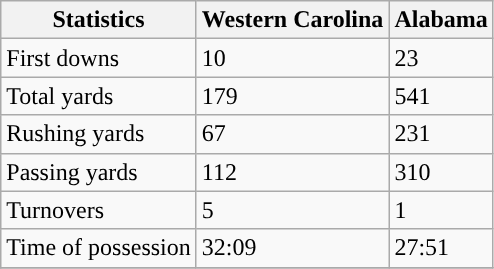<table class="wikitable" style="float: left;">
<tr>
<th>Statistics</th>
<th>Western Carolina</th>
<th>Alabama</th>
</tr>
<tr>
<td>First downs</td>
<td>10</td>
<td>23</td>
</tr>
<tr>
<td>Total yards</td>
<td>179</td>
<td>541</td>
</tr>
<tr>
<td>Rushing yards</td>
<td>67</td>
<td>231</td>
</tr>
<tr>
<td>Passing yards</td>
<td>112</td>
<td>310</td>
</tr>
<tr>
<td>Turnovers</td>
<td>5</td>
<td>1</td>
</tr>
<tr>
<td>Time of possession</td>
<td>32:09</td>
<td>27:51</td>
</tr>
<tr>
</tr>
</table>
